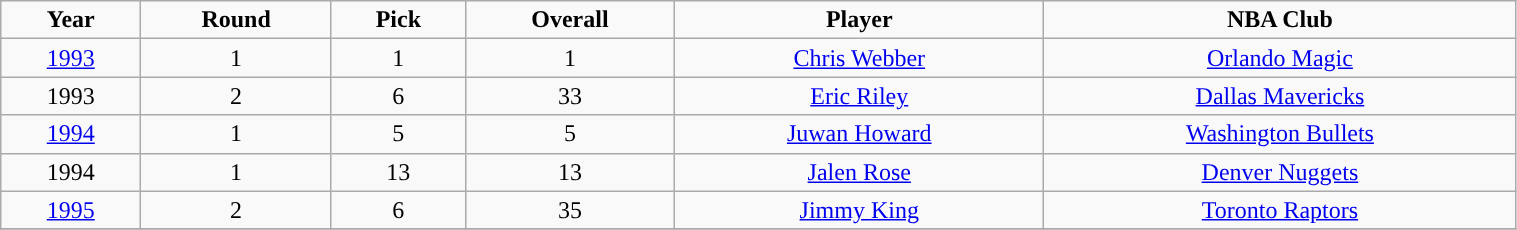<table class="wikitable" width="80%">
<tr align="center">
<td><strong>Year</strong></td>
<td><strong>Round</strong></td>
<td><strong>Pick</strong></td>
<td><strong>Overall</strong></td>
<td><strong>Player</strong></td>
<td><strong>NBA Club</strong></td>
</tr>
<tr align="center" bgcolor="">
<td><a href='#'>1993</a></td>
<td>1</td>
<td>1</td>
<td>1</td>
<td><a href='#'>Chris Webber</a></td>
<td><a href='#'>Orlando Magic</a></td>
</tr>
<tr align="center" bgcolor="">
<td>1993</td>
<td>2</td>
<td>6</td>
<td>33</td>
<td><a href='#'>Eric Riley</a></td>
<td><a href='#'>Dallas Mavericks</a></td>
</tr>
<tr align="center" bgcolor="">
<td><a href='#'>1994</a></td>
<td>1</td>
<td>5</td>
<td>5</td>
<td><a href='#'>Juwan Howard</a></td>
<td><a href='#'>Washington Bullets</a></td>
</tr>
<tr align="center" bgcolor="">
<td>1994</td>
<td>1</td>
<td>13</td>
<td>13</td>
<td><a href='#'>Jalen Rose</a></td>
<td><a href='#'>Denver Nuggets</a></td>
</tr>
<tr align="center" bgcolor="">
<td><a href='#'>1995</a></td>
<td>2</td>
<td>6</td>
<td>35</td>
<td><a href='#'>Jimmy King</a></td>
<td><a href='#'>Toronto Raptors</a></td>
</tr>
<tr align="center" bgcolor="">
</tr>
</table>
